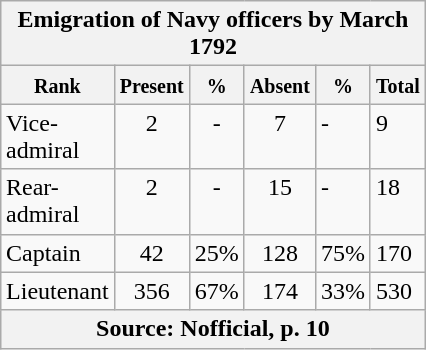<table class="wikitable" border="1" style="width:20%; float: right; margin: 1em 1em 1em 1em;">
<tr style="vertical-align:top;">
<th colspan="6" bgcolor="white">Emigration of Navy officers by March 1792</th>
</tr>
<tr valign="top"|- style="vertical-align:top;">
<th width=40%; align= center><small> Rank </small></th>
<th width=20%; align= center><small> Present </small></th>
<th width=20%; align= center><small> % </small></th>
<th width=20%; align= center><small> Absent </small></th>
<th width=20%; align= center><small> % </small></th>
<th width=20%; align= center><small> Total </small></th>
</tr>
<tr style="vertical-align:top;">
<td align= left>Vice-admiral</td>
<td align= center>2</td>
<td align= center>-</td>
<td align= center>7</td>
<td align= left>-</td>
<td align= left>9</td>
</tr>
<tr style="vertical-align:top;">
<td align= left>Rear-admiral</td>
<td align= center>2</td>
<td align= center>-</td>
<td align= center>15</td>
<td align= left>-</td>
<td align= left>18</td>
</tr>
<tr style="vertical-align:top;">
<td align= left>Captain</td>
<td align= center>42</td>
<td align= center>25%</td>
<td align= center>128</td>
<td align= left>75%</td>
<td align= left>170</td>
</tr>
<tr style="vertical-align:top;">
<td align= left>Lieutenant</td>
<td align= center>356</td>
<td align= center>67%</td>
<td align= center>174</td>
<td align= left>33%</td>
<td align= left>530</td>
</tr>
<tr style="vertical-align:top;">
<th colspan="11" bgcolor="white">Source: Nofficial, p. 10</th>
</tr>
</table>
